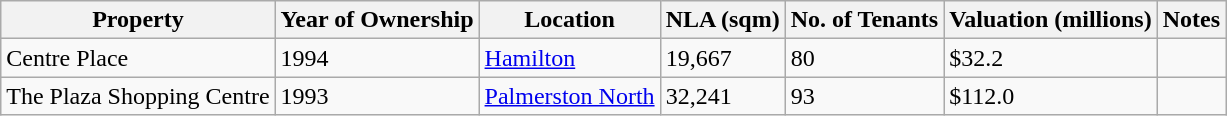<table class="wikitable">
<tr>
<th>Property</th>
<th>Year of Ownership</th>
<th>Location</th>
<th>NLA (sqm)</th>
<th>No. of Tenants</th>
<th>Valuation (millions)</th>
<th class="wikitable unsortable">Notes</th>
</tr>
<tr>
<td>Centre Place</td>
<td>1994</td>
<td><a href='#'>Hamilton</a></td>
<td>19,667</td>
<td>80</td>
<td>$32.2</td>
<td></td>
</tr>
<tr>
<td>The Plaza Shopping Centre</td>
<td>1993</td>
<td><a href='#'>Palmerston North</a></td>
<td>32,241</td>
<td>93</td>
<td>$112.0</td>
<td></td>
</tr>
</table>
